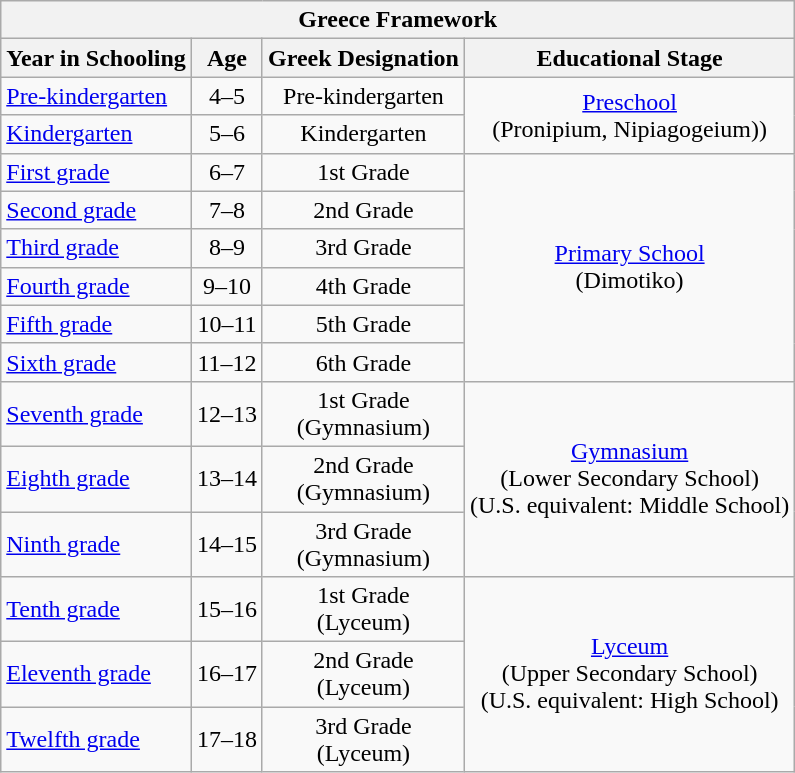<table class="wikitable" style="text-align:center;">
<tr>
<th colspan="4">Greece Framework</th>
</tr>
<tr>
<th>Year in Schooling</th>
<th>Age</th>
<th>Greek Designation</th>
<th>Educational Stage</th>
</tr>
<tr>
<td style="text-align:left;"><a href='#'>Pre-kindergarten</a></td>
<td>4–5</td>
<td>Pre-kindergarten</td>
<td rowspan="2"><a href='#'>Preschool</a><br>(Pronipium, Nipiagogeium))</td>
</tr>
<tr>
<td style="text-align:left;"><a href='#'>Kindergarten</a></td>
<td>5–6</td>
<td>Kindergarten</td>
</tr>
<tr>
<td style="text-align:left;"><a href='#'>First grade</a></td>
<td>6–7</td>
<td>1st Grade</td>
<td rowspan=6><a href='#'>Primary School</a><br>(Dimotiko)</td>
</tr>
<tr>
<td style="text-align:left;"><a href='#'>Second grade</a></td>
<td>7–8</td>
<td>2nd Grade</td>
</tr>
<tr>
<td style="text-align:left;"><a href='#'>Third grade</a></td>
<td>8–9</td>
<td>3rd Grade</td>
</tr>
<tr>
<td style="text-align:left;"><a href='#'>Fourth grade</a></td>
<td>9–10</td>
<td>4th Grade</td>
</tr>
<tr>
<td style="text-align:left;"><a href='#'>Fifth grade</a></td>
<td>10–11</td>
<td>5th Grade</td>
</tr>
<tr>
<td style="text-align:left;"><a href='#'>Sixth grade</a></td>
<td>11–12</td>
<td>6th Grade</td>
</tr>
<tr>
<td style="text-align:left;"><a href='#'>Seventh grade</a></td>
<td>12–13</td>
<td>1st Grade<br>(Gymnasium)</td>
<td rowspan="3"><a href='#'>Gymnasium</a><br>(Lower Secondary School) <br>(U.S. equivalent: Middle School)</td>
</tr>
<tr>
<td style="text-align:left;"><a href='#'>Eighth grade</a></td>
<td>13–14</td>
<td>2nd Grade<br>(Gymnasium)</td>
</tr>
<tr>
<td style="text-align:left;"><a href='#'>Ninth grade</a></td>
<td>14–15</td>
<td>3rd Grade<br>(Gymnasium)</td>
</tr>
<tr>
<td style="text-align:left;"><a href='#'>Tenth grade</a></td>
<td>15–16</td>
<td>1st Grade<br>(Lyceum)</td>
<td rowspan="3"><a href='#'>Lyceum</a><br>(Upper Secondary School) <br>(U.S. equivalent: High School)</td>
</tr>
<tr>
<td style="text-align:left;"><a href='#'>Eleventh grade</a></td>
<td>16–17</td>
<td>2nd Grade<br>(Lyceum)</td>
</tr>
<tr>
<td style="text-align:left;"><a href='#'>Twelfth grade</a></td>
<td>17–18</td>
<td>3rd Grade<br>(Lyceum)</td>
</tr>
</table>
